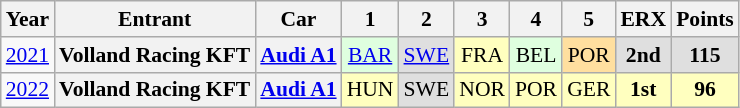<table class="wikitable" border="1" style="text-align:center; font-size:90%;">
<tr valign="top">
<th>Year</th>
<th>Entrant</th>
<th>Car</th>
<th>1</th>
<th>2</th>
<th>3</th>
<th>4</th>
<th>5</th>
<th>ERX</th>
<th>Points</th>
</tr>
<tr>
<td><a href='#'>2021</a></td>
<th>Volland Racing KFT</th>
<th><a href='#'>Audi A1</a></th>
<td style="background:#DFFFDF;"><a href='#'>BAR</a><br></td>
<td style="background:#DFDFDF"><a href='#'>SWE</a><br></td>
<td style="background:#FFFFBF;">FRA<br></td>
<td style="background:#DFFFDF;">BEL<br></td>
<td style="background:#FFDF9F;">POR<br></td>
<td style="background:#DFDFDF;"><strong>2nd</strong></td>
<td style="background:#DFDFDF;"><strong>115</strong></td>
</tr>
<tr>
<td><a href='#'>2022</a></td>
<th>Volland Racing KFT</th>
<th><a href='#'>Audi A1</a></th>
<td style="background:#FFFFBF">HUN<br></td>
<td style="background:#DFDFDF;">SWE<br></td>
<td style="background:#FFFFBF;">NOR<br></td>
<td style="background:#FFFFBF;">POR<br></td>
<td style="background:#FFFFBF;">GER<br></td>
<th style="background:#FFFFBF;"><strong>1st</strong></th>
<th style="background:#FFFFBF;"><strong>96</strong></th>
</tr>
</table>
